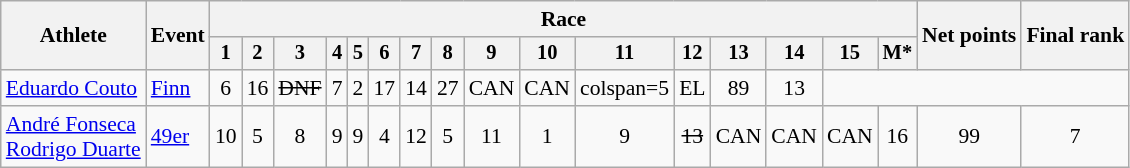<table class="wikitable" style="font-size:90%">
<tr>
<th rowspan="2">Athlete</th>
<th rowspan="2">Event</th>
<th colspan=16>Race</th>
<th rowspan=2>Net points</th>
<th rowspan=2>Final rank</th>
</tr>
<tr style="font-size:95%">
<th>1</th>
<th>2</th>
<th>3</th>
<th>4</th>
<th>5</th>
<th>6</th>
<th>7</th>
<th>8</th>
<th>9</th>
<th>10</th>
<th>11</th>
<th>12</th>
<th>13</th>
<th>14</th>
<th>15</th>
<th>M*</th>
</tr>
<tr align=center>
<td align=left><a href='#'>Eduardo Couto</a></td>
<td align=left><a href='#'>Finn</a></td>
<td>6</td>
<td>16</td>
<td><s>DNF</s></td>
<td>7</td>
<td>2</td>
<td>17</td>
<td>14</td>
<td>27</td>
<td>CAN</td>
<td>CAN</td>
<td>colspan=5 </td>
<td>EL</td>
<td>89</td>
<td>13</td>
</tr>
<tr align=center>
<td align=left><a href='#'>André Fonseca</a><br><a href='#'>Rodrigo Duarte</a></td>
<td align=left><a href='#'>49er</a></td>
<td>10</td>
<td>5</td>
<td>8</td>
<td>9</td>
<td>9</td>
<td>4</td>
<td>12</td>
<td>5</td>
<td>11</td>
<td>1</td>
<td>9</td>
<td><s>13</s></td>
<td>CAN</td>
<td>CAN</td>
<td>CAN</td>
<td>16</td>
<td>99</td>
<td>7</td>
</tr>
</table>
